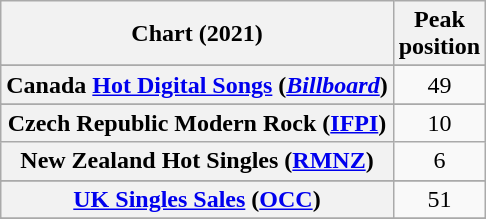<table class="wikitable sortable plainrowheaders" style="text-align:center">
<tr>
<th scope="col">Chart (2021)</th>
<th scope="col">Peak<br> position</th>
</tr>
<tr>
</tr>
<tr>
<th scope="row">Canada <a href='#'>Hot Digital Songs</a> (<em><a href='#'>Billboard</a></em>)</th>
<td>49</td>
</tr>
<tr>
</tr>
<tr>
<th scope="row">Czech Republic Modern Rock (<a href='#'>IFPI</a>)</th>
<td>10</td>
</tr>
<tr>
<th scope="row">New Zealand Hot Singles (<a href='#'>RMNZ</a>)</th>
<td>6</td>
</tr>
<tr>
</tr>
<tr>
<th scope="row"><a href='#'>UK Singles Sales</a> (<a href='#'>OCC</a>)</th>
<td>51</td>
</tr>
<tr>
</tr>
<tr>
</tr>
<tr>
</tr>
</table>
